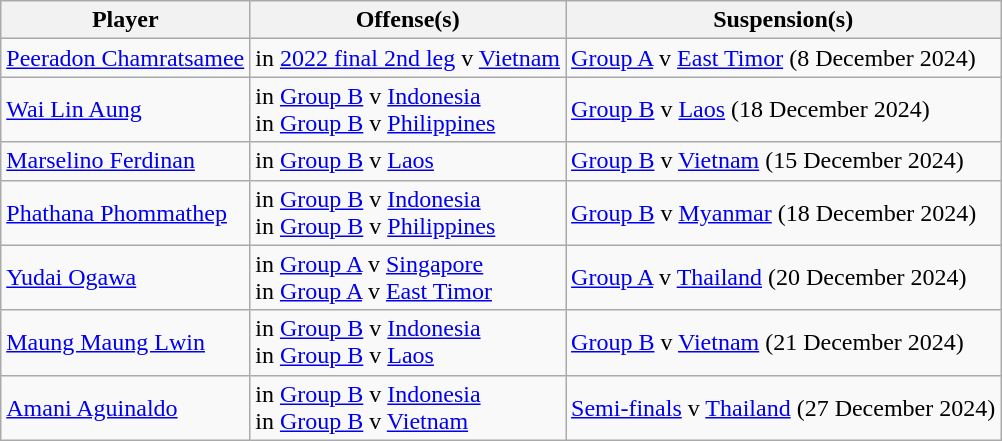<table class="wikitable sortable">
<tr>
<th>Player</th>
<th>Offense(s)</th>
<th>Suspension(s)</th>
</tr>
<tr>
<td> <a href='#'>Peeradon Chamratsamee</a></td>
<td> in <a href='#'>2022 final 2nd leg</a> v <a href='#'>Vietnam</a></td>
<td><a href='#'>Group A</a> v <a href='#'>East Timor</a> (8 December 2024)</td>
</tr>
<tr>
<td> <a href='#'>Wai Lin Aung</a></td>
<td> in <a href='#'>Group B</a> v <a href='#'>Indonesia</a><br> in <a href='#'>Group B</a> v <a href='#'>Philippines</a></td>
<td><a href='#'>Group B</a> v <a href='#'>Laos</a> (18 December 2024)</td>
</tr>
<tr>
<td> <a href='#'>Marselino Ferdinan</a></td>
<td> in <a href='#'>Group B</a> v <a href='#'>Laos</a></td>
<td><a href='#'>Group B</a> v <a href='#'>Vietnam</a> (15 December 2024)</td>
</tr>
<tr>
<td> <a href='#'>Phathana Phommathep</a></td>
<td> in <a href='#'>Group B</a> v <a href='#'>Indonesia</a><br> in <a href='#'>Group B</a> v <a href='#'>Philippines</a></td>
<td><a href='#'>Group B</a> v <a href='#'>Myanmar</a> (18 December 2024)</td>
</tr>
<tr>
<td> <a href='#'>Yudai Ogawa</a></td>
<td> in <a href='#'>Group A</a> v <a href='#'>Singapore</a><br> in <a href='#'>Group A</a> v <a href='#'>East Timor</a></td>
<td><a href='#'>Group A</a> v <a href='#'>Thailand</a> (20 December 2024)</td>
</tr>
<tr>
<td> <a href='#'>Maung Maung Lwin</a></td>
<td> in <a href='#'>Group B</a> v <a href='#'>Indonesia</a><br> in <a href='#'>Group B</a> v <a href='#'>Laos</a></td>
<td><a href='#'>Group B</a> v <a href='#'>Vietnam</a> (21 December 2024)</td>
</tr>
<tr>
<td> <a href='#'>Amani Aguinaldo</a></td>
<td> in <a href='#'>Group B</a> v <a href='#'>Indonesia</a><br> in <a href='#'>Group B</a> v <a href='#'>Vietnam</a></td>
<td><a href='#'>Semi-finals</a> v <a href='#'>Thailand</a> (27 December 2024)</td>
</tr>
</table>
